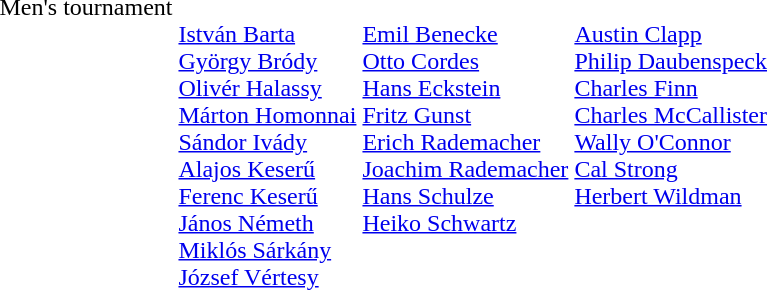<table>
<tr valign=top>
<td>Men's tournament<br></td>
<td> <br> <a href='#'>István Barta</a><br><a href='#'>György Bródy</a><br><a href='#'>Olivér Halassy</a><br><a href='#'>Márton Homonnai</a><br><a href='#'>Sándor Ivády</a><br><a href='#'>Alajos Keserű</a><br><a href='#'>Ferenc Keserű</a><br><a href='#'>János Németh</a><br><a href='#'>Miklós Sárkány</a><br><a href='#'>József Vértesy</a></td>
<td> <br> <a href='#'>Emil Benecke</a><br><a href='#'>Otto Cordes</a><br><a href='#'>Hans Eckstein</a><br><a href='#'>Fritz Gunst</a><br><a href='#'>Erich Rademacher</a><br><a href='#'>Joachim Rademacher</a><br><a href='#'>Hans Schulze</a><br><a href='#'>Heiko Schwartz</a></td>
<td> <br> <a href='#'>Austin Clapp</a><br><a href='#'>Philip Daubenspeck</a><br><a href='#'>Charles Finn</a><br><a href='#'>Charles McCallister</a><br><a href='#'>Wally O'Connor</a><br><a href='#'>Cal Strong</a><br><a href='#'>Herbert Wildman</a></td>
</tr>
</table>
